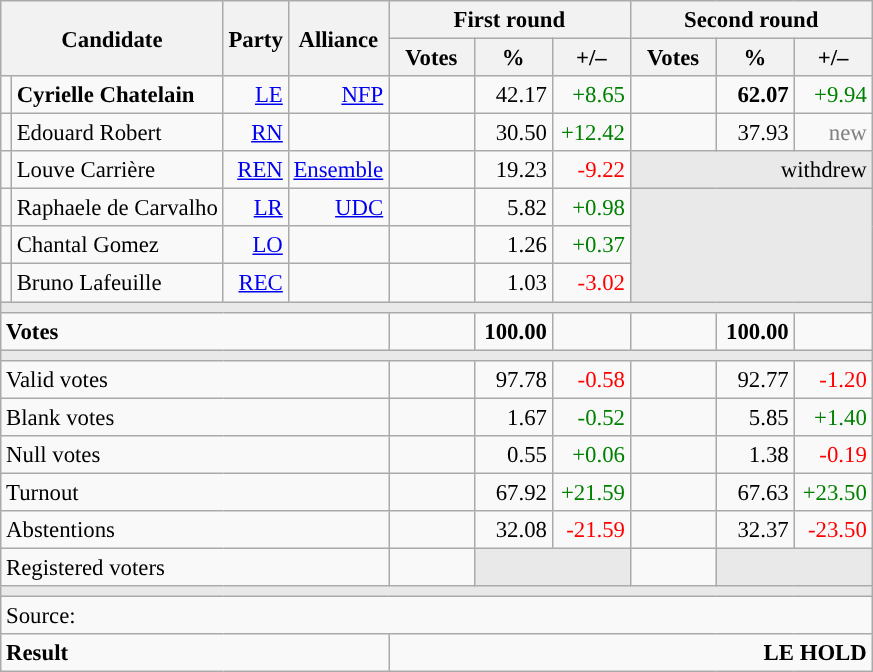<table class="wikitable" style="text-align:right;font-size:95%;">
<tr>
<th rowspan="2" colspan="2">Candidate</th>
<th colspan="1" rowspan="2">Party</th>
<th colspan="1" rowspan="2">Alliance</th>
<th colspan="3">First round</th>
<th colspan="3">Second round</th>
</tr>
<tr>
<th style="width:50px;">Votes</th>
<th style="width:45px;">%</th>
<th style="width:45px;">+/–</th>
<th style="width:50px;">Votes</th>
<th style="width:45px;">%</th>
<th style="width:45px;">+/–</th>
</tr>
<tr>
<td style="color:inherit;background:"></td>
<td style="text-align:left;"><strong>Cyrielle Chatelain</strong></td>
<td><a href='#'>LE</a></td>
<td><a href='#'>NFP</a></td>
<td></td>
<td>42.17</td>
<td style="color:green;">+8.65</td>
<td><strong></strong></td>
<td><strong>62.07</strong></td>
<td style="color:green;">+9.94</td>
</tr>
<tr>
<td style="color:inherit;background:"></td>
<td style="text-align:left;">Edouard Robert</td>
<td><a href='#'>RN</a></td>
<td></td>
<td></td>
<td>30.50</td>
<td style="color:green;">+12.42</td>
<td></td>
<td>37.93</td>
<td style="color:grey;">new</td>
</tr>
<tr>
<td style="color:inherit;background:"></td>
<td style="text-align:left;">Louve Carrière</td>
<td><a href='#'>REN</a></td>
<td><a href='#'>Ensemble</a></td>
<td></td>
<td>19.23</td>
<td style="color:red;">-9.22</td>
<td colspan="3" style="background:#E9E9E9;">withdrew</td>
</tr>
<tr>
<td style="color:inherit;background:"></td>
<td style="text-align:left;">Raphaele de Carvalho</td>
<td><a href='#'>LR</a></td>
<td><a href='#'>UDC</a></td>
<td></td>
<td>5.82</td>
<td style="color:green;">+0.98</td>
<td colspan="3" rowspan="3" style="background:#E9E9E9;"></td>
</tr>
<tr>
<td style="color:inherit;background:"></td>
<td style="text-align:left;">Chantal Gomez</td>
<td><a href='#'>LO</a></td>
<td></td>
<td></td>
<td>1.26</td>
<td style="color:green;">+0.37</td>
</tr>
<tr>
<td style="color:inherit;background:"></td>
<td style="text-align:left;">Bruno Lafeuille</td>
<td><a href='#'>REC</a></td>
<td></td>
<td></td>
<td>1.03</td>
<td style="color:red;">-3.02</td>
</tr>
<tr>
<td colspan="10" style="background:#E9E9E9;"></td>
</tr>
<tr style="font-weight:bold;">
<td colspan="4" style="text-align:left;">Votes</td>
<td></td>
<td>100.00</td>
<td></td>
<td></td>
<td>100.00</td>
<td></td>
</tr>
<tr>
<td colspan="10" style="background:#E9E9E9;"></td>
</tr>
<tr>
<td colspan="4" style="text-align:left;">Valid votes</td>
<td></td>
<td>97.78</td>
<td style="color:red;">-0.58</td>
<td></td>
<td>92.77</td>
<td style="color:red;">-1.20</td>
</tr>
<tr>
<td colspan="4" style="text-align:left;">Blank votes</td>
<td></td>
<td>1.67</td>
<td style="color:green;">-0.52</td>
<td></td>
<td>5.85</td>
<td style="color:green;">+1.40</td>
</tr>
<tr>
<td colspan="4" style="text-align:left;">Null votes</td>
<td></td>
<td>0.55</td>
<td style="color:green;">+0.06</td>
<td></td>
<td>1.38</td>
<td style="color:red;">-0.19</td>
</tr>
<tr>
<td colspan="4" style="text-align:left;">Turnout</td>
<td></td>
<td>67.92</td>
<td style="color:green;">+21.59</td>
<td></td>
<td>67.63</td>
<td style="color:green;">+23.50</td>
</tr>
<tr>
<td colspan="4" style="text-align:left;">Abstentions</td>
<td></td>
<td>32.08</td>
<td style="color:red;">-21.59</td>
<td></td>
<td>32.37</td>
<td style="color:red;">-23.50</td>
</tr>
<tr>
<td colspan="4" style="text-align:left;">Registered voters</td>
<td></td>
<td colspan="2" style="background:#E9E9E9;"></td>
<td></td>
<td colspan="2" style="background:#E9E9E9;"></td>
</tr>
<tr>
<td colspan="10" style="background:#E9E9E9;"></td>
</tr>
<tr>
<td colspan="10" style="text-align:left;">Source: </td>
</tr>
<tr style="font-weight:bold">
<td colspan="4" style="text-align:left;">Result</td>
<td colspan="6" style="background-color:">LE HOLD</td>
</tr>
</table>
